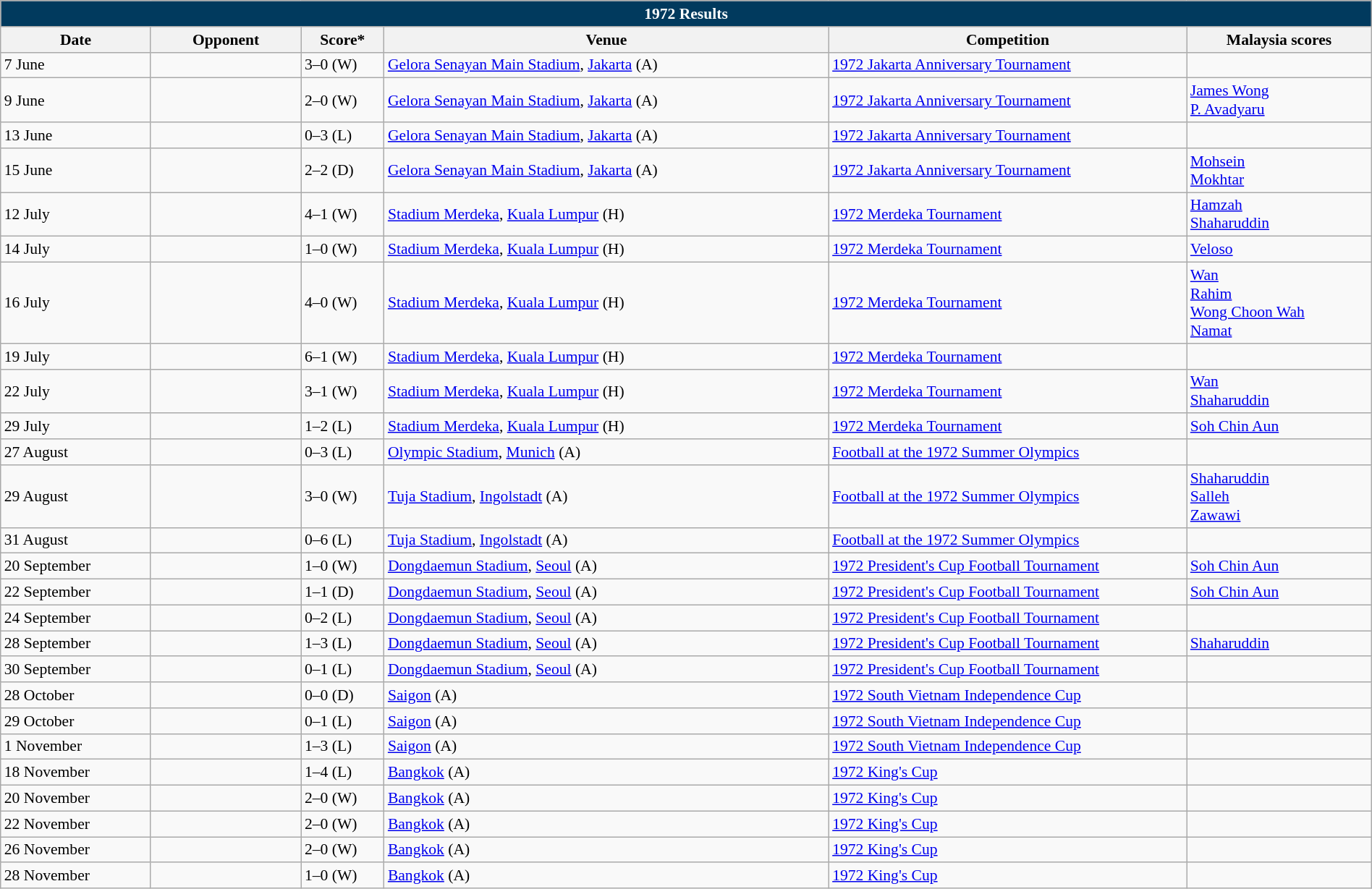<table class="wikitable" width=100% style="text-align:left;font-size:90%;">
<tr>
<th colspan=9 style="background: #013A5E; color: #FFFFFF;">1972 Results</th>
</tr>
<tr>
<th width=80>Date</th>
<th width=80>Opponent</th>
<th width=20>Score*</th>
<th width=250>Venue</th>
<th width=200>Competition</th>
<th width=100>Malaysia scores</th>
</tr>
<tr>
<td>7 June</td>
<td></td>
<td>3–0 (W)</td>
<td><a href='#'>Gelora Senayan Main Stadium</a>, <a href='#'>Jakarta</a> (A)</td>
<td><a href='#'>1972 Jakarta Anniversary Tournament</a></td>
<td></td>
</tr>
<tr>
<td>9 June</td>
<td></td>
<td>2–0 (W)</td>
<td><a href='#'>Gelora Senayan Main Stadium</a>, <a href='#'>Jakarta</a> (A)</td>
<td><a href='#'>1972 Jakarta Anniversary Tournament</a></td>
<td><a href='#'>James Wong</a> <br><a href='#'>P. Avadyaru</a> </td>
</tr>
<tr>
<td>13 June</td>
<td></td>
<td>0–3 (L)</td>
<td><a href='#'>Gelora Senayan Main Stadium</a>, <a href='#'>Jakarta</a> (A)</td>
<td><a href='#'>1972 Jakarta Anniversary Tournament</a></td>
<td></td>
</tr>
<tr>
<td>15 June</td>
<td></td>
<td>2–2 (D)</td>
<td><a href='#'>Gelora Senayan Main Stadium</a>, <a href='#'>Jakarta</a> (A)</td>
<td><a href='#'>1972 Jakarta Anniversary Tournament</a></td>
<td><a href='#'>Mohsein</a> <br><a href='#'>Mokhtar</a> </td>
</tr>
<tr>
<td>12 July</td>
<td></td>
<td>4–1 (W)</td>
<td><a href='#'>Stadium Merdeka</a>, <a href='#'>Kuala Lumpur</a> (H)</td>
<td><a href='#'>1972 Merdeka Tournament</a></td>
<td><a href='#'>Hamzah</a> <br><a href='#'>Shaharuddin</a> </td>
</tr>
<tr>
<td>14 July</td>
<td></td>
<td>1–0 (W)</td>
<td><a href='#'>Stadium Merdeka</a>, <a href='#'>Kuala Lumpur</a> (H)</td>
<td><a href='#'>1972 Merdeka Tournament</a></td>
<td><a href='#'>Veloso</a> </td>
</tr>
<tr>
<td>16 July</td>
<td></td>
<td>4–0 (W)</td>
<td><a href='#'>Stadium Merdeka</a>, <a href='#'>Kuala Lumpur</a> (H)</td>
<td><a href='#'>1972 Merdeka Tournament</a></td>
<td><a href='#'>Wan</a> <br><a href='#'>Rahim</a> <br><a href='#'>Wong Choon Wah</a> <br><a href='#'>Namat</a> </td>
</tr>
<tr>
<td>19 July</td>
<td></td>
<td>6–1 (W)</td>
<td><a href='#'>Stadium Merdeka</a>, <a href='#'>Kuala Lumpur</a> (H)</td>
<td><a href='#'>1972 Merdeka Tournament</a></td>
<td></td>
</tr>
<tr>
<td>22 July</td>
<td></td>
<td>3–1 (W)</td>
<td><a href='#'>Stadium Merdeka</a>, <a href='#'>Kuala Lumpur</a> (H)</td>
<td><a href='#'>1972 Merdeka Tournament</a></td>
<td><a href='#'>Wan</a> <br><a href='#'>Shaharuddin</a> </td>
</tr>
<tr>
<td>29 July</td>
<td></td>
<td>1–2 (L)</td>
<td><a href='#'>Stadium Merdeka</a>, <a href='#'>Kuala Lumpur</a> (H)</td>
<td><a href='#'>1972 Merdeka Tournament</a></td>
<td><a href='#'>Soh Chin Aun</a> </td>
</tr>
<tr>
<td>27 August</td>
<td></td>
<td>0–3 (L)</td>
<td><a href='#'>Olympic Stadium</a>, <a href='#'>Munich</a> (A)</td>
<td><a href='#'>Football at the 1972 Summer Olympics</a></td>
<td></td>
</tr>
<tr>
<td>29 August</td>
<td></td>
<td>3–0 (W)</td>
<td><a href='#'>Tuja Stadium</a>, <a href='#'>Ingolstadt</a> (A)</td>
<td><a href='#'>Football at the 1972 Summer Olympics</a></td>
<td><a href='#'>Shaharuddin</a> <br><a href='#'>Salleh</a> <br><a href='#'>Zawawi</a> </td>
</tr>
<tr>
<td>31 August</td>
<td></td>
<td>0–6 (L)</td>
<td><a href='#'>Tuja Stadium</a>, <a href='#'>Ingolstadt</a> (A)</td>
<td><a href='#'>Football at the 1972 Summer Olympics</a></td>
<td></td>
</tr>
<tr>
<td>20 September</td>
<td></td>
<td>1–0 (W)</td>
<td><a href='#'>Dongdaemun Stadium</a>, <a href='#'>Seoul</a> (A)</td>
<td><a href='#'>1972 President's Cup Football Tournament</a></td>
<td><a href='#'>Soh Chin Aun</a> </td>
</tr>
<tr>
<td>22 September</td>
<td></td>
<td>1–1 (D)</td>
<td><a href='#'>Dongdaemun Stadium</a>, <a href='#'>Seoul</a> (A)</td>
<td><a href='#'>1972 President's Cup Football Tournament</a></td>
<td><a href='#'>Soh Chin Aun</a> </td>
</tr>
<tr>
<td>24 September</td>
<td></td>
<td>0–2 (L)</td>
<td><a href='#'>Dongdaemun Stadium</a>, <a href='#'>Seoul</a> (A)</td>
<td><a href='#'>1972 President's Cup Football Tournament</a></td>
<td></td>
</tr>
<tr>
<td>28 September</td>
<td></td>
<td>1–3 (L)</td>
<td><a href='#'>Dongdaemun Stadium</a>, <a href='#'>Seoul</a> (A)</td>
<td><a href='#'>1972 President's Cup Football Tournament</a></td>
<td><a href='#'>Shaharuddin</a> </td>
</tr>
<tr>
<td>30 September</td>
<td></td>
<td>0–1 (L)</td>
<td><a href='#'>Dongdaemun Stadium</a>, <a href='#'>Seoul</a> (A)</td>
<td><a href='#'>1972 President's Cup Football Tournament</a></td>
<td></td>
</tr>
<tr>
<td>28 October</td>
<td></td>
<td>0–0 (D)</td>
<td><a href='#'>Saigon</a> (A)</td>
<td><a href='#'>1972 South Vietnam Independence Cup</a></td>
<td></td>
</tr>
<tr>
<td>29 October</td>
<td></td>
<td>0–1 (L)</td>
<td><a href='#'>Saigon</a> (A)</td>
<td><a href='#'>1972 South Vietnam Independence Cup</a></td>
<td></td>
</tr>
<tr>
<td>1 November</td>
<td></td>
<td>1–3 (L)</td>
<td><a href='#'>Saigon</a> (A)</td>
<td><a href='#'>1972 South Vietnam Independence Cup</a></td>
<td></td>
</tr>
<tr>
<td>18 November</td>
<td></td>
<td>1–4 (L)</td>
<td><a href='#'>Bangkok</a> (A)</td>
<td><a href='#'>1972 King's Cup</a></td>
<td></td>
</tr>
<tr>
<td>20 November</td>
<td></td>
<td>2–0 (W)</td>
<td><a href='#'>Bangkok</a> (A)</td>
<td><a href='#'>1972 King's Cup</a></td>
<td></td>
</tr>
<tr>
<td>22 November</td>
<td></td>
<td>2–0 (W)</td>
<td><a href='#'>Bangkok</a> (A)</td>
<td><a href='#'>1972 King's Cup</a></td>
<td></td>
</tr>
<tr>
<td>26 November</td>
<td></td>
<td>2–0 (W)</td>
<td><a href='#'>Bangkok</a> (A)</td>
<td><a href='#'>1972 King's Cup</a></td>
<td></td>
</tr>
<tr>
<td>28 November</td>
<td></td>
<td>1–0 (W)</td>
<td><a href='#'>Bangkok</a> (A)</td>
<td><a href='#'>1972 King's Cup</a></td>
<td></td>
</tr>
</table>
